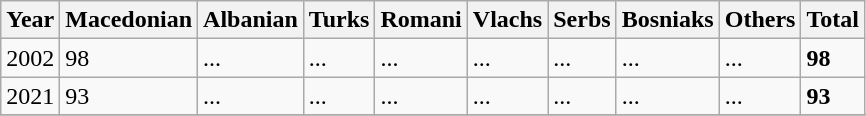<table class="wikitable">
<tr>
<th>Year</th>
<th>Macedonian</th>
<th>Albanian</th>
<th>Turks</th>
<th>Romani</th>
<th>Vlachs</th>
<th>Serbs</th>
<th>Bosniaks</th>
<th><abbr>Others</abbr></th>
<th>Total</th>
</tr>
<tr>
<td>2002</td>
<td>98</td>
<td>...</td>
<td>...</td>
<td>...</td>
<td>...</td>
<td>...</td>
<td>...</td>
<td>...</td>
<td><strong>98</strong></td>
</tr>
<tr>
<td>2021</td>
<td>93</td>
<td>...</td>
<td>...</td>
<td>...</td>
<td>...</td>
<td>...</td>
<td>...</td>
<td>...</td>
<td><strong>93</strong></td>
</tr>
<tr>
</tr>
</table>
